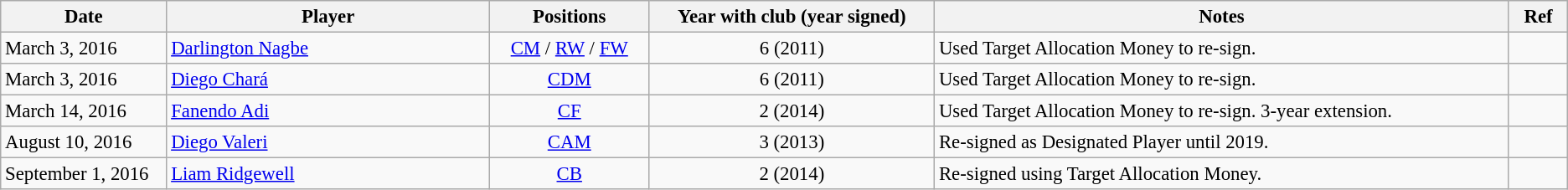<table class="wikitable" style="text-align:left; font-size:95%;">
<tr>
<th style="width:125px;">Date</th>
<th style="width:250px;">Player</th>
<th style="width:120px;">Positions</th>
<th style="width:220px;">Year with club (year signed)</th>
<th style="width:450px;">Notes</th>
<th style="width:40px;">Ref</th>
</tr>
<tr>
<td>March 3, 2016</td>
<td> <a href='#'>Darlington Nagbe</a></td>
<td style="text-align:center;"><a href='#'>CM</a> / <a href='#'>RW</a> / <a href='#'>FW</a></td>
<td style="text-align:center;">6 (2011)</td>
<td>Used Target Allocation Money to re-sign.</td>
<td></td>
</tr>
<tr>
<td>March 3, 2016</td>
<td> <a href='#'>Diego Chará</a></td>
<td style="text-align:center;"><a href='#'>CDM</a></td>
<td style="text-align:center;">6 (2011)</td>
<td>Used Target Allocation Money to re-sign.</td>
<td></td>
</tr>
<tr>
<td>March 14, 2016</td>
<td> <a href='#'>Fanendo Adi</a></td>
<td style="text-align:center;"><a href='#'>CF</a></td>
<td style="text-align:center;">2 (2014)</td>
<td>Used Target Allocation Money to re-sign.  3-year extension.</td>
<td></td>
</tr>
<tr>
<td>August 10, 2016</td>
<td> <a href='#'>Diego Valeri</a></td>
<td style="text-align:center;"><a href='#'>CAM</a></td>
<td style="text-align:center;">3 (2013)</td>
<td>Re-signed as Designated Player until 2019.</td>
<td></td>
</tr>
<tr>
<td>September 1, 2016</td>
<td> <a href='#'>Liam Ridgewell</a></td>
<td style="text-align:center;"><a href='#'>CB</a></td>
<td style="text-align:center;">2 (2014)</td>
<td>Re-signed using Target Allocation Money.</td>
<td></td>
</tr>
</table>
